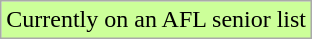<table class="wikitable">
<tr bgcolor="#CCFF99">
<td>Currently on an AFL senior list</td>
</tr>
</table>
